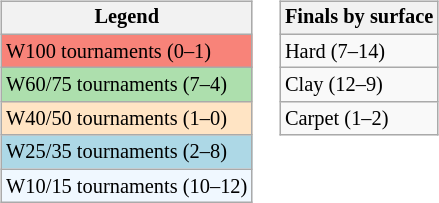<table>
<tr valign=top>
<td><br><table class="wikitable" style=font-size:85%;>
<tr>
<th>Legend</th>
</tr>
<tr style="background:#f88379;">
<td>W100 tournaments (0–1)</td>
</tr>
<tr style="background:#addfad;">
<td>W60/75 tournaments (7–4)</td>
</tr>
<tr style="background:#ffe4c4;">
<td>W40/50 tournaments (1–0)</td>
</tr>
<tr style="background:lightblue;">
<td>W25/35 tournaments (2–8)</td>
</tr>
<tr style="background:#f0f8ff;">
<td>W10/15 tournaments (10–12)</td>
</tr>
</table>
</td>
<td><br><table class="wikitable" style=font-size:85%;>
<tr>
<th>Finals by surface</th>
</tr>
<tr>
<td>Hard (7–14)</td>
</tr>
<tr>
<td>Clay (12–9)</td>
</tr>
<tr>
<td>Carpet (1–2)</td>
</tr>
</table>
</td>
</tr>
</table>
